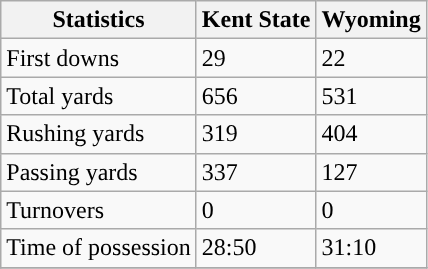<table class="wikitable">
<tr>
<th>Statistics</th>
<th>Kent State</th>
<th>Wyoming</th>
</tr>
<tr>
<td>First downs</td>
<td>29</td>
<td>22</td>
</tr>
<tr>
<td>Total yards</td>
<td>656</td>
<td>531</td>
</tr>
<tr>
<td>Rushing yards</td>
<td>319</td>
<td>404</td>
</tr>
<tr>
<td>Passing yards</td>
<td>337</td>
<td>127</td>
</tr>
<tr>
<td>Turnovers</td>
<td>0</td>
<td>0</td>
</tr>
<tr>
<td>Time of possession</td>
<td>28:50</td>
<td>31:10</td>
</tr>
<tr>
</tr>
</table>
